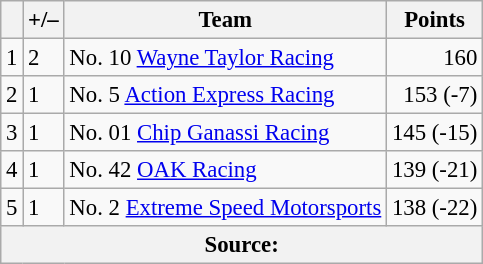<table class="wikitable" style="font-size: 95%;">
<tr>
<th scope="col"></th>
<th scope="col">+/–</th>
<th scope="col">Team</th>
<th scope="col">Points</th>
</tr>
<tr>
<td align=center>1</td>
<td align="left"> 2</td>
<td> No. 10 <a href='#'>Wayne Taylor Racing</a></td>
<td align=right>160</td>
</tr>
<tr>
<td align=center>2</td>
<td align="left"> 1</td>
<td> No. 5 <a href='#'>Action Express Racing</a></td>
<td align=right>153 (-7)</td>
</tr>
<tr>
<td align=center>3</td>
<td align="left"> 1</td>
<td> No. 01 <a href='#'>Chip Ganassi Racing</a></td>
<td align=right>145 (-15)</td>
</tr>
<tr>
<td align=center>4</td>
<td align="left"> 1</td>
<td> No. 42 <a href='#'>OAK Racing</a></td>
<td align=right>139 (-21)</td>
</tr>
<tr>
<td align=center>5</td>
<td align="left"> 1</td>
<td> No. 2 <a href='#'>Extreme Speed Motorsports</a></td>
<td align=right>138 (-22)</td>
</tr>
<tr>
<th colspan=5>Source:</th>
</tr>
</table>
